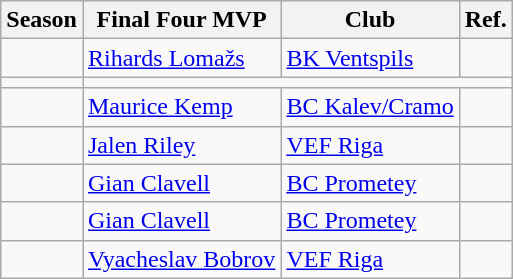<table class="wikitable sortable">
<tr>
<th>Season</th>
<th>Final Four MVP</th>
<th>Club</th>
<th>Ref.</th>
</tr>
<tr>
<td></td>
<td> <a href='#'>Rihards Lomažs</a></td>
<td> <a href='#'>BK Ventspils</a></td>
<td></td>
</tr>
<tr>
<td></td>
<td colspan=5></td>
</tr>
<tr>
<td></td>
<td> <a href='#'>Maurice Kemp</a></td>
<td> <a href='#'>BC Kalev/Cramo</a></td>
<td></td>
</tr>
<tr>
<td></td>
<td> <a href='#'>Jalen Riley</a></td>
<td> <a href='#'>VEF Riga</a></td>
<td></td>
</tr>
<tr>
<td></td>
<td> <a href='#'>Gian Clavell</a></td>
<td> <a href='#'>BC Prometey</a></td>
<td></td>
</tr>
<tr>
<td></td>
<td> <a href='#'>Gian Clavell</a></td>
<td> <a href='#'>BC Prometey</a></td>
<td></td>
</tr>
<tr>
<td></td>
<td> <a href='#'>Vyacheslav Bobrov</a></td>
<td> <a href='#'>VEF Riga</a></td>
<td></td>
</tr>
</table>
